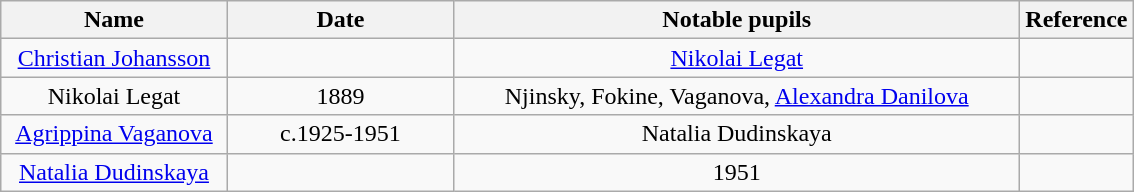<table class="wikitable sortable" style="text-align: center">
<tr>
<th style="width: 20%;">Name</th>
<th style="width: 20%;">Date</th>
<th style="width: 50%;">Notable pupils</th>
<th style="width: 10%;">Reference</th>
</tr>
<tr>
<td><a href='#'>Christian Johansson</a></td>
<td></td>
<td><a href='#'>Nikolai Legat</a></td>
<td></td>
</tr>
<tr>
<td>Nikolai Legat</td>
<td>1889</td>
<td>Njinsky, Fokine, Vaganova, <a href='#'>Alexandra Danilova</a></td>
<td></td>
</tr>
<tr>
<td><a href='#'>Agrippina Vaganova</a></td>
<td>c.1925-1951</td>
<td>Natalia Dudinskaya</td>
<td></td>
</tr>
<tr>
<td><a href='#'>Natalia Dudinskaya</a></td>
<td></td>
<td>1951</td>
<td></td>
</tr>
</table>
